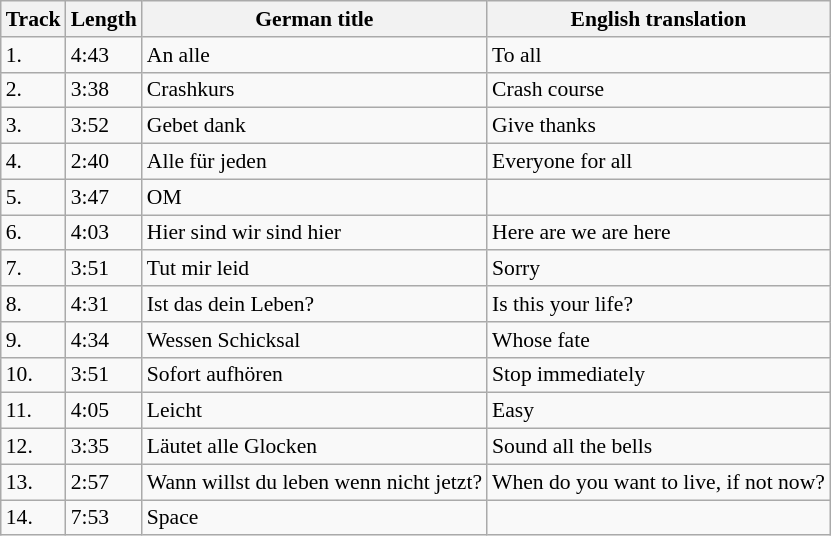<table class="wikitable" style="font-size: 90%">
<tr>
<th>Track</th>
<th>Length</th>
<th>German title</th>
<th>English translation</th>
</tr>
<tr>
<td>1.</td>
<td>4:43</td>
<td>An alle</td>
<td>To all</td>
</tr>
<tr>
<td>2.</td>
<td>3:38</td>
<td>Crashkurs</td>
<td>Crash course</td>
</tr>
<tr>
<td>3.</td>
<td>3:52</td>
<td>Gebet dank</td>
<td>Give thanks</td>
</tr>
<tr>
<td>4.</td>
<td>2:40</td>
<td>Alle für jeden</td>
<td>Everyone for all</td>
</tr>
<tr>
<td>5.</td>
<td>3:47</td>
<td>OM</td>
<td></td>
</tr>
<tr>
<td>6.</td>
<td>4:03</td>
<td>Hier sind wir sind hier</td>
<td>Here are we are here</td>
</tr>
<tr>
<td>7.</td>
<td>3:51</td>
<td>Tut mir leid</td>
<td>Sorry</td>
</tr>
<tr>
<td>8.</td>
<td>4:31</td>
<td>Ist das dein Leben?</td>
<td>Is this your life?</td>
</tr>
<tr>
<td>9.</td>
<td>4:34</td>
<td>Wessen Schicksal</td>
<td>Whose fate</td>
</tr>
<tr>
<td>10.</td>
<td>3:51</td>
<td>Sofort aufhören</td>
<td>Stop immediately</td>
</tr>
<tr>
<td>11.</td>
<td>4:05</td>
<td>Leicht</td>
<td>Easy</td>
</tr>
<tr>
<td>12.</td>
<td>3:35</td>
<td>Läutet alle Glocken</td>
<td>Sound all the bells</td>
</tr>
<tr>
<td>13.</td>
<td>2:57</td>
<td>Wann willst du leben wenn nicht jetzt?</td>
<td>When do you want to live, if not now?</td>
</tr>
<tr>
<td>14.</td>
<td>7:53</td>
<td>Space</td>
<td></td>
</tr>
</table>
